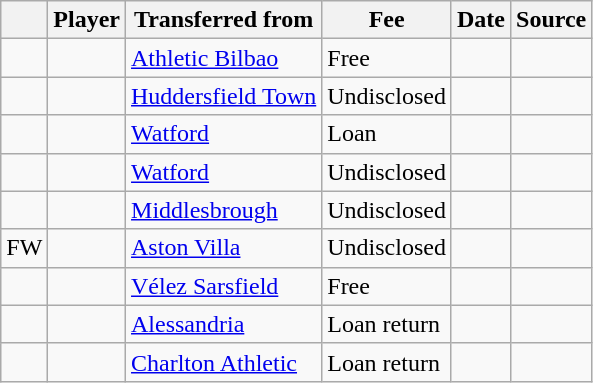<table class="wikitable plainrowheaders sortable">
<tr>
<th></th>
<th scope="col">Player</th>
<th>Transferred from</th>
<th style="width: 65px;">Fee</th>
<th scope="col">Date</th>
<th scope="col">Source</th>
</tr>
<tr>
<td align="center"></td>
<td></td>
<td> <a href='#'>Athletic Bilbao</a></td>
<td>Free</td>
<td></td>
<td></td>
</tr>
<tr>
<td align="center"></td>
<td></td>
<td> <a href='#'>Huddersfield Town</a></td>
<td>Undisclosed</td>
<td></td>
<td></td>
</tr>
<tr>
<td align="center"></td>
<td></td>
<td> <a href='#'>Watford</a></td>
<td>Loan</td>
<td></td>
<td></td>
</tr>
<tr>
<td align="center"></td>
<td></td>
<td> <a href='#'>Watford</a></td>
<td>Undisclosed</td>
<td></td>
<td></td>
</tr>
<tr>
<td align="center"></td>
<td></td>
<td> <a href='#'>Middlesbrough</a></td>
<td>Undisclosed</td>
<td></td>
<td></td>
</tr>
<tr>
<td align="center">FW</td>
<td></td>
<td> <a href='#'>Aston Villa</a></td>
<td>Undisclosed</td>
<td></td>
<td></td>
</tr>
<tr>
<td align="center"></td>
<td></td>
<td> <a href='#'>Vélez Sarsfield</a></td>
<td>Free</td>
<td></td>
<td></td>
</tr>
<tr>
<td align="center"></td>
<td></td>
<td> <a href='#'>Alessandria</a></td>
<td>Loan return</td>
<td></td>
<td></td>
</tr>
<tr>
<td align="center"></td>
<td></td>
<td> <a href='#'>Charlton Athletic</a></td>
<td>Loan return</td>
<td></td>
<td></td>
</tr>
</table>
